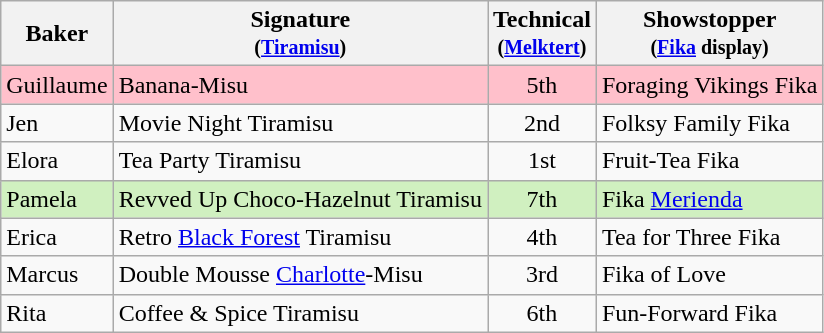<table class="wikitable" style="text-align:center;">
<tr>
<th>Baker</th>
<th>Signature<br><small>(<a href='#'>Tiramisu</a>)</small></th>
<th>Technical<br><small>(<a href='#'>Melktert</a>)</small></th>
<th>Showstopper<br><small>(<a href='#'>Fika</a> display)</small></th>
</tr>
<tr bgcolor=pink>
<td align="left">Guillaume</td>
<td align="left">Banana-Misu</td>
<td>5th</td>
<td align="left">Foraging Vikings Fika</td>
</tr>
<tr>
<td align="left">Jen</td>
<td align="left">Movie Night Tiramisu</td>
<td>2nd</td>
<td align="left">Folksy Family Fika</td>
</tr>
<tr>
<td align="left">Elora</td>
<td align="left">Tea Party Tiramisu</td>
<td>1st</td>
<td align="left">Fruit-Tea Fika</td>
</tr>
<tr style="background:#d0f0c0;">
<td align="left">Pamela</td>
<td align="left">Revved Up Choco-Hazelnut Tiramisu</td>
<td>7th</td>
<td align="left">Fika <a href='#'>Merienda</a></td>
</tr>
<tr>
<td align="left">Erica</td>
<td align="left">Retro <a href='#'>Black Forest</a> Tiramisu</td>
<td>4th</td>
<td align="left">Tea for Three Fika</td>
</tr>
<tr>
<td align="left">Marcus</td>
<td align="left">Double Mousse <a href='#'>Charlotte</a>-Misu</td>
<td>3rd</td>
<td align="left">Fika of Love</td>
</tr>
<tr>
<td align="left">Rita</td>
<td align="left">Coffee & Spice Tiramisu</td>
<td>6th</td>
<td align="left">Fun-Forward Fika</td>
</tr>
</table>
